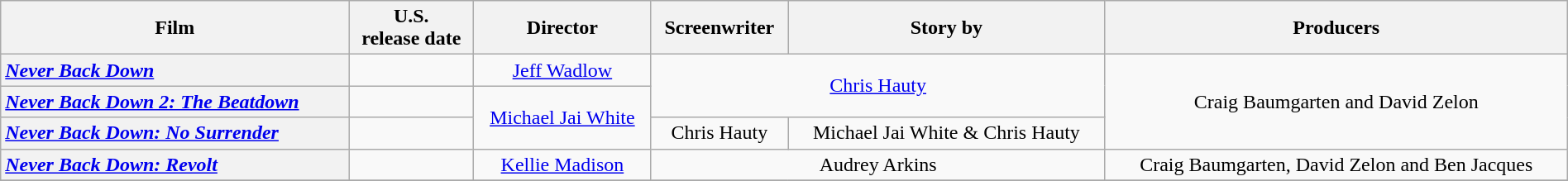<table class="wikitable plainrowheaders" style="text-align:center" width=100%>
<tr>
<th scope="col">Film</th>
<th scope="col">U.S. <br>release date</th>
<th scope="col">Director</th>
<th scope="col">Screenwriter</th>
<th scope="col">Story by</th>
<th scope="col">Producers</th>
</tr>
<tr>
<th scope="row" style="text-align:left"><em><a href='#'>Never Back Down</a></em></th>
<td style="text-align:center"></td>
<td><a href='#'>Jeff Wadlow</a></td>
<td colspan="2" rowspan="2"><a href='#'>Chris Hauty</a></td>
<td rowspan="3">Craig Baumgarten and David Zelon</td>
</tr>
<tr>
<th scope="row" style="text-align:left"><em><a href='#'>Never Back Down 2: The Beatdown</a></em></th>
<td style="text-align:center"></td>
<td rowspan="2"><a href='#'>Michael Jai White</a></td>
</tr>
<tr>
<th scope="row" style="text-align:left"><em><a href='#'>Never Back Down: No Surrender</a></em></th>
<td style="text-align:center"></td>
<td>Chris Hauty</td>
<td>Michael Jai White & Chris Hauty</td>
</tr>
<tr>
<th scope="row" style="text-align:left"><em><a href='#'>Never Back Down: Revolt</a></em></th>
<td style="text-align:center"></td>
<td><a href='#'>Kellie Madison</a></td>
<td colspan="2">Audrey Arkins</td>
<td>Craig Baumgarten, David Zelon and Ben Jacques</td>
</tr>
<tr>
</tr>
</table>
